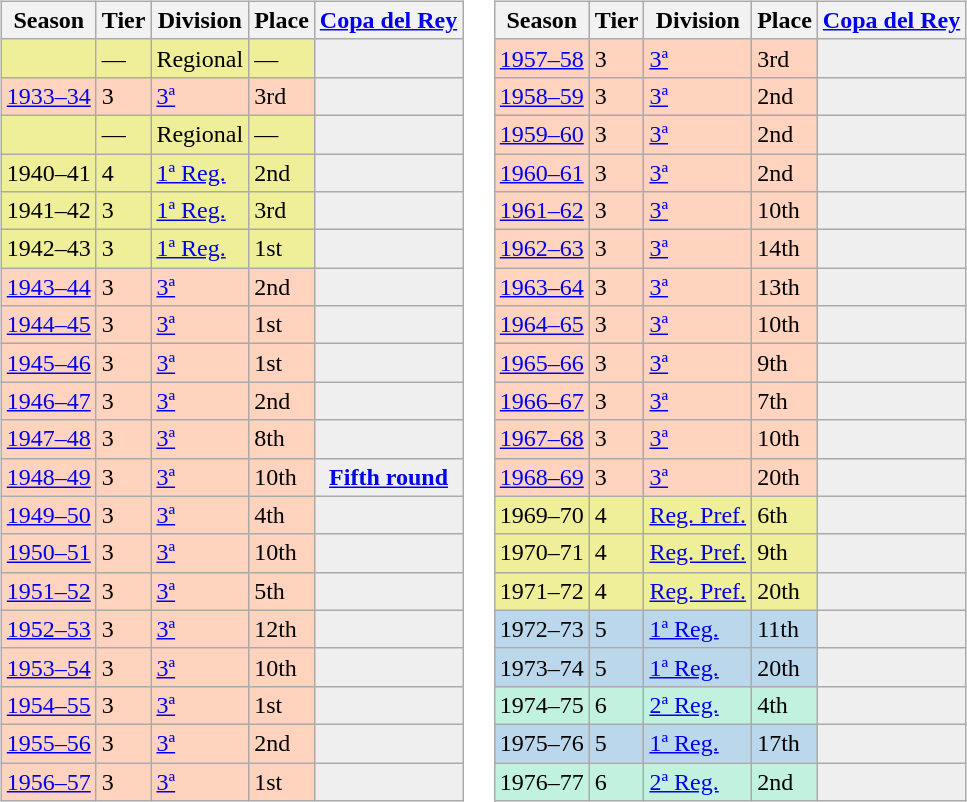<table>
<tr>
<td valign="top" width=0%><br><table class="wikitable">
<tr style="background:#f0f6fa;">
<th>Season</th>
<th>Tier</th>
<th>Division</th>
<th>Place</th>
<th><a href='#'>Copa del Rey</a></th>
</tr>
<tr>
<td style="background:#EFEF99;"></td>
<td style="background:#EFEF99;">—</td>
<td style="background:#EFEF99;">Regional</td>
<td style="background:#EFEF99;">—</td>
<th style="background:#efefef;"></th>
</tr>
<tr>
<td style="background:#FFD3BD;"><a href='#'>1933–34</a></td>
<td style="background:#FFD3BD;">3</td>
<td style="background:#FFD3BD;"><a href='#'>3ª</a></td>
<td style="background:#FFD3BD;">3rd</td>
<th style="background:#efefef;"></th>
</tr>
<tr>
<td style="background:#EFEF99;"></td>
<td style="background:#EFEF99;">—</td>
<td style="background:#EFEF99;">Regional</td>
<td style="background:#EFEF99;">—</td>
<th style="background:#efefef;"></th>
</tr>
<tr>
<td style="background:#EFEF99;">1940–41</td>
<td style="background:#EFEF99;">4</td>
<td style="background:#EFEF99;"><a href='#'>1ª Reg.</a></td>
<td style="background:#EFEF99;">2nd</td>
<th style="background:#efefef;"></th>
</tr>
<tr>
<td style="background:#EFEF99;">1941–42</td>
<td style="background:#EFEF99;">3</td>
<td style="background:#EFEF99;"><a href='#'>1ª Reg.</a></td>
<td style="background:#EFEF99;">3rd</td>
<th style="background:#efefef;"></th>
</tr>
<tr>
<td style="background:#EFEF99;">1942–43</td>
<td style="background:#EFEF99;">3</td>
<td style="background:#EFEF99;"><a href='#'>1ª Reg.</a></td>
<td style="background:#EFEF99;">1st</td>
<th style="background:#efefef;"></th>
</tr>
<tr>
<td style="background:#FFD3BD;"><a href='#'>1943–44</a></td>
<td style="background:#FFD3BD;">3</td>
<td style="background:#FFD3BD;"><a href='#'>3ª</a></td>
<td style="background:#FFD3BD;">2nd</td>
<th style="background:#efefef;"></th>
</tr>
<tr>
<td style="background:#FFD3BD;"><a href='#'>1944–45</a></td>
<td style="background:#FFD3BD;">3</td>
<td style="background:#FFD3BD;"><a href='#'>3ª</a></td>
<td style="background:#FFD3BD;">1st</td>
<th style="background:#efefef;"></th>
</tr>
<tr>
<td style="background:#FFD3BD;"><a href='#'>1945–46</a></td>
<td style="background:#FFD3BD;">3</td>
<td style="background:#FFD3BD;"><a href='#'>3ª</a></td>
<td style="background:#FFD3BD;">1st</td>
<th style="background:#efefef;"></th>
</tr>
<tr>
<td style="background:#FFD3BD;"><a href='#'>1946–47</a></td>
<td style="background:#FFD3BD;">3</td>
<td style="background:#FFD3BD;"><a href='#'>3ª</a></td>
<td style="background:#FFD3BD;">2nd</td>
<th style="background:#efefef;"></th>
</tr>
<tr>
<td style="background:#FFD3BD;"><a href='#'>1947–48</a></td>
<td style="background:#FFD3BD;">3</td>
<td style="background:#FFD3BD;"><a href='#'>3ª</a></td>
<td style="background:#FFD3BD;">8th</td>
<th style="background:#efefef;"></th>
</tr>
<tr>
<td style="background:#FFD3BD;"><a href='#'>1948–49</a></td>
<td style="background:#FFD3BD;">3</td>
<td style="background:#FFD3BD;"><a href='#'>3ª</a></td>
<td style="background:#FFD3BD;">10th</td>
<th style="background:#efefef;"><a href='#'>Fifth round</a></th>
</tr>
<tr>
<td style="background:#FFD3BD;"><a href='#'>1949–50</a></td>
<td style="background:#FFD3BD;">3</td>
<td style="background:#FFD3BD;"><a href='#'>3ª</a></td>
<td style="background:#FFD3BD;">4th</td>
<th style="background:#efefef;"></th>
</tr>
<tr>
<td style="background:#FFD3BD;"><a href='#'>1950–51</a></td>
<td style="background:#FFD3BD;">3</td>
<td style="background:#FFD3BD;"><a href='#'>3ª</a></td>
<td style="background:#FFD3BD;">10th</td>
<th style="background:#efefef;"></th>
</tr>
<tr>
<td style="background:#FFD3BD;"><a href='#'>1951–52</a></td>
<td style="background:#FFD3BD;">3</td>
<td style="background:#FFD3BD;"><a href='#'>3ª</a></td>
<td style="background:#FFD3BD;">5th</td>
<th style="background:#efefef;"></th>
</tr>
<tr>
<td style="background:#FFD3BD;"><a href='#'>1952–53</a></td>
<td style="background:#FFD3BD;">3</td>
<td style="background:#FFD3BD;"><a href='#'>3ª</a></td>
<td style="background:#FFD3BD;">12th</td>
<th style="background:#efefef;"></th>
</tr>
<tr>
<td style="background:#FFD3BD;"><a href='#'>1953–54</a></td>
<td style="background:#FFD3BD;">3</td>
<td style="background:#FFD3BD;"><a href='#'>3ª</a></td>
<td style="background:#FFD3BD;">10th</td>
<th style="background:#efefef;"></th>
</tr>
<tr>
<td style="background:#FFD3BD;"><a href='#'>1954–55</a></td>
<td style="background:#FFD3BD;">3</td>
<td style="background:#FFD3BD;"><a href='#'>3ª</a></td>
<td style="background:#FFD3BD;">1st</td>
<th style="background:#efefef;"></th>
</tr>
<tr>
<td style="background:#FFD3BD;"><a href='#'>1955–56</a></td>
<td style="background:#FFD3BD;">3</td>
<td style="background:#FFD3BD;"><a href='#'>3ª</a></td>
<td style="background:#FFD3BD;">2nd</td>
<th style="background:#efefef;"></th>
</tr>
<tr>
<td style="background:#FFD3BD;"><a href='#'>1956–57</a></td>
<td style="background:#FFD3BD;">3</td>
<td style="background:#FFD3BD;"><a href='#'>3ª</a></td>
<td style="background:#FFD3BD;">1st</td>
<th style="background:#efefef;"></th>
</tr>
</table>
</td>
<td valign="top" width=0%><br><table class="wikitable">
<tr style="background:#f0f6fa;">
<th>Season</th>
<th>Tier</th>
<th>Division</th>
<th>Place</th>
<th><a href='#'>Copa del Rey</a></th>
</tr>
<tr>
<td style="background:#FFD3BD;"><a href='#'>1957–58</a></td>
<td style="background:#FFD3BD;">3</td>
<td style="background:#FFD3BD;"><a href='#'>3ª</a></td>
<td style="background:#FFD3BD;">3rd</td>
<th style="background:#efefef;"></th>
</tr>
<tr>
<td style="background:#FFD3BD;"><a href='#'>1958–59</a></td>
<td style="background:#FFD3BD;">3</td>
<td style="background:#FFD3BD;"><a href='#'>3ª</a></td>
<td style="background:#FFD3BD;">2nd</td>
<th style="background:#efefef;"></th>
</tr>
<tr>
<td style="background:#FFD3BD;"><a href='#'>1959–60</a></td>
<td style="background:#FFD3BD;">3</td>
<td style="background:#FFD3BD;"><a href='#'>3ª</a></td>
<td style="background:#FFD3BD;">2nd</td>
<th style="background:#efefef;"></th>
</tr>
<tr>
<td style="background:#FFD3BD;"><a href='#'>1960–61</a></td>
<td style="background:#FFD3BD;">3</td>
<td style="background:#FFD3BD;"><a href='#'>3ª</a></td>
<td style="background:#FFD3BD;">2nd</td>
<th style="background:#efefef;"></th>
</tr>
<tr>
<td style="background:#FFD3BD;"><a href='#'>1961–62</a></td>
<td style="background:#FFD3BD;">3</td>
<td style="background:#FFD3BD;"><a href='#'>3ª</a></td>
<td style="background:#FFD3BD;">10th</td>
<th style="background:#efefef;"></th>
</tr>
<tr>
<td style="background:#FFD3BD;"><a href='#'>1962–63</a></td>
<td style="background:#FFD3BD;">3</td>
<td style="background:#FFD3BD;"><a href='#'>3ª</a></td>
<td style="background:#FFD3BD;">14th</td>
<th style="background:#efefef;"></th>
</tr>
<tr>
<td style="background:#FFD3BD;"><a href='#'>1963–64</a></td>
<td style="background:#FFD3BD;">3</td>
<td style="background:#FFD3BD;"><a href='#'>3ª</a></td>
<td style="background:#FFD3BD;">13th</td>
<th style="background:#efefef;"></th>
</tr>
<tr>
<td style="background:#FFD3BD;"><a href='#'>1964–65</a></td>
<td style="background:#FFD3BD;">3</td>
<td style="background:#FFD3BD;"><a href='#'>3ª</a></td>
<td style="background:#FFD3BD;">10th</td>
<th style="background:#efefef;"></th>
</tr>
<tr>
<td style="background:#FFD3BD;"><a href='#'>1965–66</a></td>
<td style="background:#FFD3BD;">3</td>
<td style="background:#FFD3BD;"><a href='#'>3ª</a></td>
<td style="background:#FFD3BD;">9th</td>
<th style="background:#efefef;"></th>
</tr>
<tr>
<td style="background:#FFD3BD;"><a href='#'>1966–67</a></td>
<td style="background:#FFD3BD;">3</td>
<td style="background:#FFD3BD;"><a href='#'>3ª</a></td>
<td style="background:#FFD3BD;">7th</td>
<th style="background:#efefef;"></th>
</tr>
<tr>
<td style="background:#FFD3BD;"><a href='#'>1967–68</a></td>
<td style="background:#FFD3BD;">3</td>
<td style="background:#FFD3BD;"><a href='#'>3ª</a></td>
<td style="background:#FFD3BD;">10th</td>
<th style="background:#efefef;"></th>
</tr>
<tr>
<td style="background:#FFD3BD;"><a href='#'>1968–69</a></td>
<td style="background:#FFD3BD;">3</td>
<td style="background:#FFD3BD;"><a href='#'>3ª</a></td>
<td style="background:#FFD3BD;">20th</td>
<th style="background:#efefef;"></th>
</tr>
<tr>
<td style="background:#EFEF99;">1969–70</td>
<td style="background:#EFEF99;">4</td>
<td style="background:#EFEF99;"><a href='#'>Reg. Pref.</a></td>
<td style="background:#EFEF99;">6th</td>
<th style="background:#efefef;"></th>
</tr>
<tr>
<td style="background:#EFEF99;">1970–71</td>
<td style="background:#EFEF99;">4</td>
<td style="background:#EFEF99;"><a href='#'>Reg. Pref.</a></td>
<td style="background:#EFEF99;">9th</td>
<th style="background:#efefef;"></th>
</tr>
<tr>
<td style="background:#EFEF99;">1971–72</td>
<td style="background:#EFEF99;">4</td>
<td style="background:#EFEF99;"><a href='#'>Reg. Pref.</a></td>
<td style="background:#EFEF99;">20th</td>
<th style="background:#efefef;"></th>
</tr>
<tr>
<td style="background:#BBD7EC;">1972–73</td>
<td style="background:#BBD7EC;">5</td>
<td style="background:#BBD7EC;"><a href='#'>1ª Reg.</a></td>
<td style="background:#BBD7EC;">11th</td>
<th style="background:#efefef;"></th>
</tr>
<tr>
<td style="background:#BBD7EC;">1973–74</td>
<td style="background:#BBD7EC;">5</td>
<td style="background:#BBD7EC;"><a href='#'>1ª Reg.</a></td>
<td style="background:#BBD7EC;">20th</td>
<th style="background:#efefef;"></th>
</tr>
<tr>
<td style="background:#C0F2DF;">1974–75</td>
<td style="background:#C0F2DF;">6</td>
<td style="background:#C0F2DF;"><a href='#'>2ª Reg.</a></td>
<td style="background:#C0F2DF;">4th</td>
<th style="background:#efefef;"></th>
</tr>
<tr>
<td style="background:#BBD7EC;">1975–76</td>
<td style="background:#BBD7EC;">5</td>
<td style="background:#BBD7EC;"><a href='#'>1ª Reg.</a></td>
<td style="background:#BBD7EC;">17th</td>
<th style="background:#efefef;"></th>
</tr>
<tr>
<td style="background:#C0F2DF;">1976–77</td>
<td style="background:#C0F2DF;">6</td>
<td style="background:#C0F2DF;"><a href='#'>2ª Reg.</a></td>
<td style="background:#C0F2DF;">2nd</td>
<th style="background:#efefef;"></th>
</tr>
</table>
</td>
</tr>
</table>
